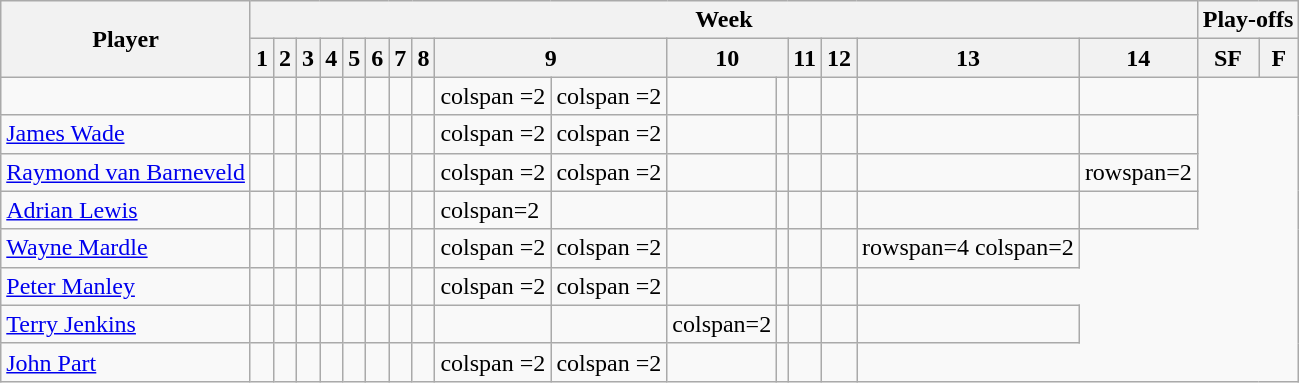<table class="wikitable">
<tr>
<th rowspan=2>Player</th>
<th colspan=16>Week</th>
<th colspan=2>Play-offs</th>
</tr>
<tr>
<th>1</th>
<th>2</th>
<th>3</th>
<th>4</th>
<th>5</th>
<th>6</th>
<th>7</th>
<th>8</th>
<th colspan =2>9</th>
<th colspan =2>10</th>
<th>11</th>
<th>12</th>
<th>13</th>
<th>14</th>
<th>SF</th>
<th>F</th>
</tr>
<tr>
<td> </td>
<td></td>
<td></td>
<td></td>
<td></td>
<td></td>
<td></td>
<td></td>
<td></td>
<td>colspan =2 </td>
<td>colspan =2 </td>
<td></td>
<td></td>
<td></td>
<td></td>
<td></td>
<td></td>
</tr>
<tr>
<td> <a href='#'>James Wade</a></td>
<td></td>
<td></td>
<td></td>
<td></td>
<td></td>
<td></td>
<td></td>
<td></td>
<td>colspan =2 </td>
<td>colspan =2 </td>
<td></td>
<td></td>
<td></td>
<td></td>
<td></td>
<td></td>
</tr>
<tr>
<td> <a href='#'>Raymond van Barneveld</a></td>
<td></td>
<td></td>
<td></td>
<td></td>
<td></td>
<td></td>
<td></td>
<td></td>
<td>colspan =2 </td>
<td>colspan =2 </td>
<td></td>
<td></td>
<td></td>
<td></td>
<td></td>
<td>rowspan=2 </td>
</tr>
<tr>
<td> <a href='#'>Adrian Lewis</a></td>
<td></td>
<td></td>
<td></td>
<td></td>
<td></td>
<td></td>
<td></td>
<td></td>
<td>colspan=2 </td>
<td></td>
<td></td>
<td></td>
<td></td>
<td></td>
<td></td>
<td></td>
</tr>
<tr>
<td> <a href='#'>Wayne Mardle</a></td>
<td></td>
<td></td>
<td></td>
<td></td>
<td></td>
<td></td>
<td></td>
<td></td>
<td>colspan =2 </td>
<td>colspan =2 </td>
<td></td>
<td></td>
<td></td>
<td></td>
<td>rowspan=4 colspan=2 </td>
</tr>
<tr>
<td> <a href='#'>Peter Manley</a></td>
<td></td>
<td></td>
<td></td>
<td></td>
<td></td>
<td></td>
<td></td>
<td></td>
<td>colspan =2 </td>
<td>colspan =2 </td>
<td></td>
<td></td>
<td></td>
<td></td>
</tr>
<tr>
<td> <a href='#'>Terry Jenkins</a></td>
<td></td>
<td></td>
<td></td>
<td></td>
<td></td>
<td></td>
<td></td>
<td></td>
<td></td>
<td></td>
<td>colspan=2 </td>
<td></td>
<td></td>
<td></td>
<td></td>
</tr>
<tr>
<td> <a href='#'>John Part</a></td>
<td></td>
<td></td>
<td></td>
<td></td>
<td></td>
<td></td>
<td></td>
<td></td>
<td>colspan =2 </td>
<td>colspan =2 </td>
<td></td>
<td></td>
<td></td>
<td></td>
</tr>
</table>
